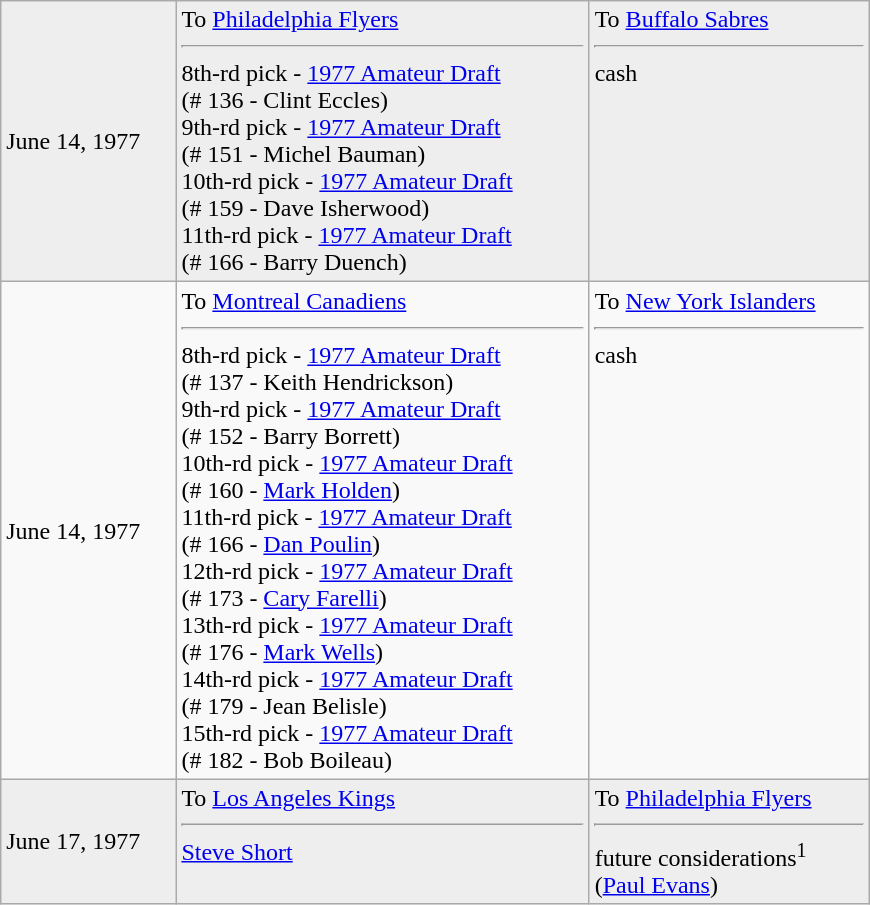<table class="wikitable" style="border:1px solid #999; width:580px;">
<tr style="background:#eee;">
<td>June 14, 1977</td>
<td valign="top">To <a href='#'>Philadelphia Flyers</a><hr>8th-rd pick - <a href='#'>1977 Amateur Draft</a><br>(# 136 - Clint Eccles)<br>9th-rd pick - <a href='#'>1977 Amateur Draft</a><br>(# 151 - Michel Bauman)<br>10th-rd pick - <a href='#'>1977 Amateur Draft</a><br>(# 159 - Dave Isherwood)<br>11th-rd pick - <a href='#'>1977 Amateur Draft</a><br>(# 166 - Barry Duench)</td>
<td valign="top">To <a href='#'>Buffalo Sabres</a><hr>cash</td>
</tr>
<tr>
<td>June 14, 1977</td>
<td valign="top">To <a href='#'>Montreal Canadiens</a><hr>8th-rd pick - <a href='#'>1977 Amateur Draft</a><br>(# 137 - Keith Hendrickson)<br>9th-rd pick - <a href='#'>1977 Amateur Draft</a><br>(# 152 - Barry Borrett)<br>10th-rd pick - <a href='#'>1977 Amateur Draft</a><br>(# 160 - <a href='#'>Mark Holden</a>)<br>11th-rd pick - <a href='#'>1977 Amateur Draft</a><br>(# 166 - <a href='#'>Dan Poulin</a>)<br>12th-rd pick - <a href='#'>1977 Amateur Draft</a><br>(# 173 - <a href='#'>Cary Farelli</a>)<br>13th-rd pick - <a href='#'>1977 Amateur Draft</a><br>(# 176 - <a href='#'>Mark Wells</a>)<br>14th-rd pick - <a href='#'>1977 Amateur Draft</a><br>(# 179 - Jean Belisle)<br>15th-rd pick - <a href='#'>1977 Amateur Draft</a><br>(# 182 - Bob Boileau)</td>
<td valign="top">To <a href='#'>New York Islanders</a><hr>cash</td>
</tr>
<tr style="background:#eee;">
<td>June 17, 1977</td>
<td valign="top">To <a href='#'>Los Angeles Kings</a><hr><a href='#'>Steve Short</a></td>
<td valign="top">To <a href='#'>Philadelphia Flyers</a><hr>future considerations<sup>1</sup><br>(<a href='#'>Paul Evans</a>)</td>
</tr>
</table>
